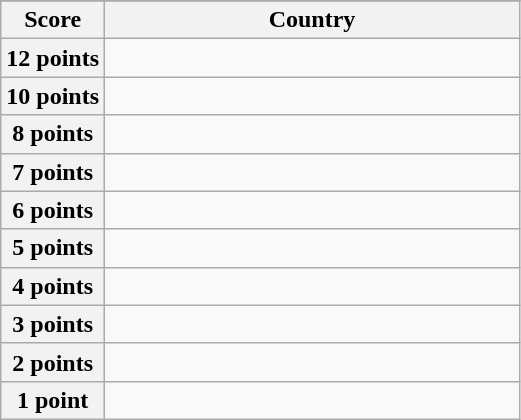<table class="wikitable">
<tr>
</tr>
<tr>
<th scope="col" width="20%">Score</th>
<th scope="col">Country</th>
</tr>
<tr>
<th scope="row">12 points</th>
<td></td>
</tr>
<tr>
<th scope="row">10 points</th>
<td></td>
</tr>
<tr>
<th scope="row">8 points</th>
<td></td>
</tr>
<tr>
<th scope="row">7 points</th>
<td></td>
</tr>
<tr>
<th scope="row">6 points</th>
<td></td>
</tr>
<tr>
<th scope="row">5 points</th>
<td></td>
</tr>
<tr>
<th scope="row">4 points</th>
<td></td>
</tr>
<tr>
<th scope="row">3 points</th>
<td></td>
</tr>
<tr>
<th scope="row">2 points</th>
<td></td>
</tr>
<tr>
<th scope="row">1 point</th>
<td></td>
</tr>
</table>
